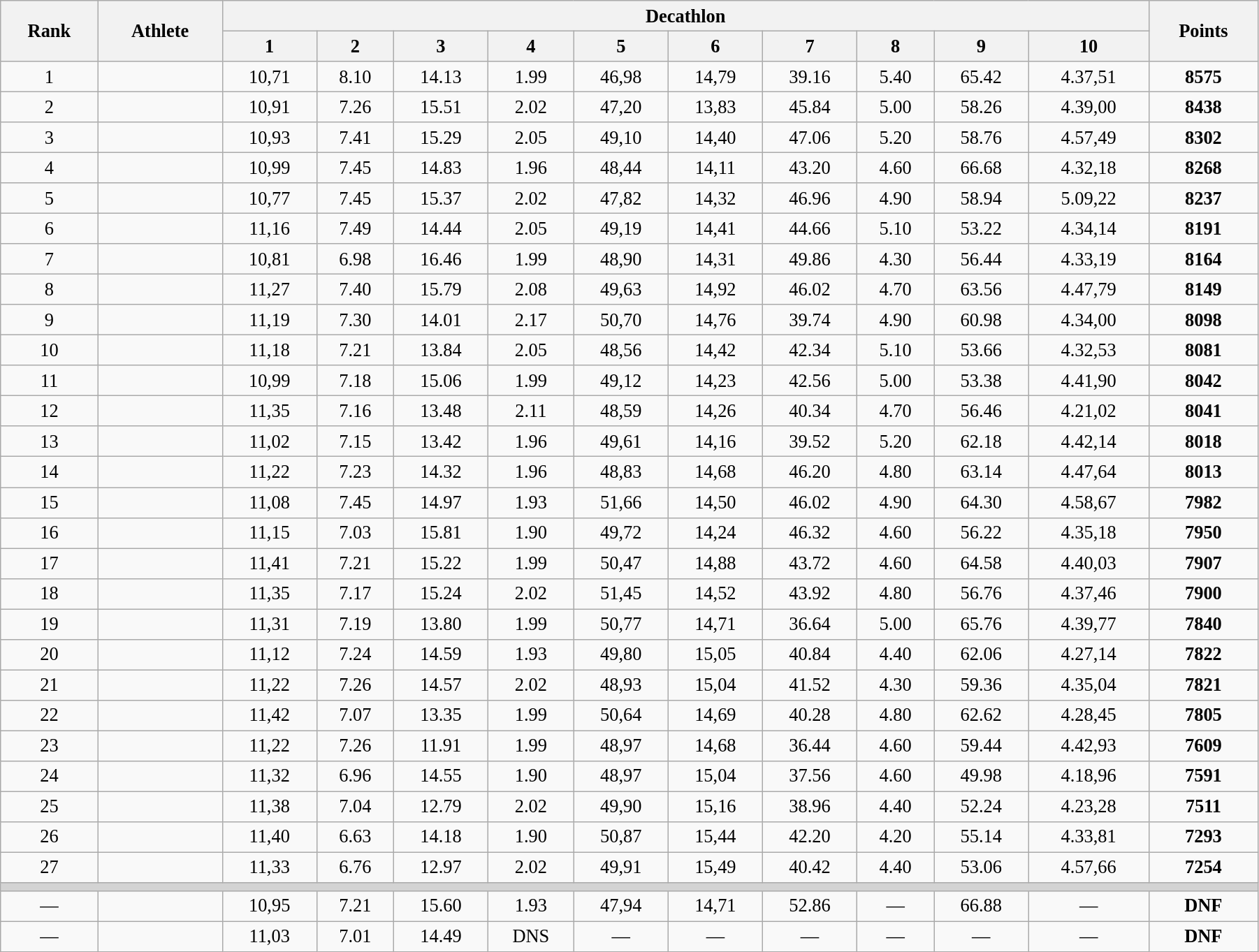<table class="wikitable" style=" text-align:center; font-size:110%;" width="95%">
<tr>
<th rowspan="2">Rank</th>
<th rowspan="2">Athlete</th>
<th colspan="10">Decathlon</th>
<th rowspan="2">Points</th>
</tr>
<tr>
<th>1</th>
<th>2</th>
<th>3</th>
<th>4</th>
<th>5</th>
<th>6</th>
<th>7</th>
<th>8</th>
<th>9</th>
<th>10</th>
</tr>
<tr>
<td>1</td>
<td align=left></td>
<td>10,71</td>
<td>8.10</td>
<td>14.13</td>
<td>1.99</td>
<td>46,98</td>
<td>14,79</td>
<td>39.16</td>
<td>5.40</td>
<td>65.42</td>
<td>4.37,51</td>
<td><strong>8575</strong></td>
</tr>
<tr>
<td>2</td>
<td align=left></td>
<td>10,91</td>
<td>7.26</td>
<td>15.51</td>
<td>2.02</td>
<td>47,20</td>
<td>13,83</td>
<td>45.84</td>
<td>5.00</td>
<td>58.26</td>
<td>4.39,00</td>
<td><strong>8438</strong></td>
</tr>
<tr>
<td>3</td>
<td align=left></td>
<td>10,93</td>
<td>7.41</td>
<td>15.29</td>
<td>2.05</td>
<td>49,10</td>
<td>14,40</td>
<td>47.06</td>
<td>5.20</td>
<td>58.76</td>
<td>4.57,49</td>
<td><strong>8302</strong></td>
</tr>
<tr>
<td>4</td>
<td align=left></td>
<td>10,99</td>
<td>7.45</td>
<td>14.83</td>
<td>1.96</td>
<td>48,44</td>
<td>14,11</td>
<td>43.20</td>
<td>4.60</td>
<td>66.68</td>
<td>4.32,18</td>
<td><strong>8268</strong></td>
</tr>
<tr>
<td>5</td>
<td align=left></td>
<td>10,77</td>
<td>7.45</td>
<td>15.37</td>
<td>2.02</td>
<td>47,82</td>
<td>14,32</td>
<td>46.96</td>
<td>4.90</td>
<td>58.94</td>
<td>5.09,22</td>
<td><strong>8237</strong></td>
</tr>
<tr>
<td>6</td>
<td align=left></td>
<td>11,16</td>
<td>7.49</td>
<td>14.44</td>
<td>2.05</td>
<td>49,19</td>
<td>14,41</td>
<td>44.66</td>
<td>5.10</td>
<td>53.22</td>
<td>4.34,14</td>
<td><strong>8191</strong></td>
</tr>
<tr>
<td>7</td>
<td align=left></td>
<td>10,81</td>
<td>6.98</td>
<td>16.46</td>
<td>1.99</td>
<td>48,90</td>
<td>14,31</td>
<td>49.86</td>
<td>4.30</td>
<td>56.44</td>
<td>4.33,19</td>
<td><strong>8164</strong></td>
</tr>
<tr>
<td>8</td>
<td align=left></td>
<td>11,27</td>
<td>7.40</td>
<td>15.79</td>
<td>2.08</td>
<td>49,63</td>
<td>14,92</td>
<td>46.02</td>
<td>4.70</td>
<td>63.56</td>
<td>4.47,79</td>
<td><strong>8149</strong></td>
</tr>
<tr>
<td>9</td>
<td align=left></td>
<td>11,19</td>
<td>7.30</td>
<td>14.01</td>
<td>2.17</td>
<td>50,70</td>
<td>14,76</td>
<td>39.74</td>
<td>4.90</td>
<td>60.98</td>
<td>4.34,00</td>
<td><strong>8098</strong></td>
</tr>
<tr>
<td>10</td>
<td align=left></td>
<td>11,18</td>
<td>7.21</td>
<td>13.84</td>
<td>2.05</td>
<td>48,56</td>
<td>14,42</td>
<td>42.34</td>
<td>5.10</td>
<td>53.66</td>
<td>4.32,53</td>
<td><strong>8081</strong></td>
</tr>
<tr>
<td>11</td>
<td align=left></td>
<td>10,99</td>
<td>7.18</td>
<td>15.06</td>
<td>1.99</td>
<td>49,12</td>
<td>14,23</td>
<td>42.56</td>
<td>5.00</td>
<td>53.38</td>
<td>4.41,90</td>
<td><strong>8042</strong></td>
</tr>
<tr>
<td>12</td>
<td align=left></td>
<td>11,35</td>
<td>7.16</td>
<td>13.48</td>
<td>2.11</td>
<td>48,59</td>
<td>14,26</td>
<td>40.34</td>
<td>4.70</td>
<td>56.46</td>
<td>4.21,02</td>
<td><strong>8041</strong></td>
</tr>
<tr>
<td>13</td>
<td align=left></td>
<td>11,02</td>
<td>7.15</td>
<td>13.42</td>
<td>1.96</td>
<td>49,61</td>
<td>14,16</td>
<td>39.52</td>
<td>5.20</td>
<td>62.18</td>
<td>4.42,14</td>
<td><strong>8018</strong></td>
</tr>
<tr>
<td>14</td>
<td align=left></td>
<td>11,22</td>
<td>7.23</td>
<td>14.32</td>
<td>1.96</td>
<td>48,83</td>
<td>14,68</td>
<td>46.20</td>
<td>4.80</td>
<td>63.14</td>
<td>4.47,64</td>
<td><strong>8013</strong></td>
</tr>
<tr>
<td>15</td>
<td align=left></td>
<td>11,08</td>
<td>7.45</td>
<td>14.97</td>
<td>1.93</td>
<td>51,66</td>
<td>14,50</td>
<td>46.02</td>
<td>4.90</td>
<td>64.30</td>
<td>4.58,67</td>
<td><strong>7982</strong></td>
</tr>
<tr>
<td>16</td>
<td align=left></td>
<td>11,15</td>
<td>7.03</td>
<td>15.81</td>
<td>1.90</td>
<td>49,72</td>
<td>14,24</td>
<td>46.32</td>
<td>4.60</td>
<td>56.22</td>
<td>4.35,18</td>
<td><strong>7950</strong></td>
</tr>
<tr>
<td>17</td>
<td align=left></td>
<td>11,41</td>
<td>7.21</td>
<td>15.22</td>
<td>1.99</td>
<td>50,47</td>
<td>14,88</td>
<td>43.72</td>
<td>4.60</td>
<td>64.58</td>
<td>4.40,03</td>
<td><strong>7907</strong></td>
</tr>
<tr>
<td>18</td>
<td align=left></td>
<td>11,35</td>
<td>7.17</td>
<td>15.24</td>
<td>2.02</td>
<td>51,45</td>
<td>14,52</td>
<td>43.92</td>
<td>4.80</td>
<td>56.76</td>
<td>4.37,46</td>
<td><strong>7900</strong></td>
</tr>
<tr>
<td>19</td>
<td align=left></td>
<td>11,31</td>
<td>7.19</td>
<td>13.80</td>
<td>1.99</td>
<td>50,77</td>
<td>14,71</td>
<td>36.64</td>
<td>5.00</td>
<td>65.76</td>
<td>4.39,77</td>
<td><strong>7840</strong></td>
</tr>
<tr>
<td>20</td>
<td align=left></td>
<td>11,12</td>
<td>7.24</td>
<td>14.59</td>
<td>1.93</td>
<td>49,80</td>
<td>15,05</td>
<td>40.84</td>
<td>4.40</td>
<td>62.06</td>
<td>4.27,14</td>
<td><strong>7822</strong></td>
</tr>
<tr>
<td>21</td>
<td align=left></td>
<td>11,22</td>
<td>7.26</td>
<td>14.57</td>
<td>2.02</td>
<td>48,93</td>
<td>15,04</td>
<td>41.52</td>
<td>4.30</td>
<td>59.36</td>
<td>4.35,04</td>
<td><strong>7821</strong></td>
</tr>
<tr>
<td>22</td>
<td align=left></td>
<td>11,42</td>
<td>7.07</td>
<td>13.35</td>
<td>1.99</td>
<td>50,64</td>
<td>14,69</td>
<td>40.28</td>
<td>4.80</td>
<td>62.62</td>
<td>4.28,45</td>
<td><strong>7805</strong></td>
</tr>
<tr>
<td>23</td>
<td align=left></td>
<td>11,22</td>
<td>7.26</td>
<td>11.91</td>
<td>1.99</td>
<td>48,97</td>
<td>14,68</td>
<td>36.44</td>
<td>4.60</td>
<td>59.44</td>
<td>4.42,93</td>
<td><strong>7609</strong></td>
</tr>
<tr>
<td>24</td>
<td align=left></td>
<td>11,32</td>
<td>6.96</td>
<td>14.55</td>
<td>1.90</td>
<td>48,97</td>
<td>15,04</td>
<td>37.56</td>
<td>4.60</td>
<td>49.98</td>
<td>4.18,96</td>
<td><strong>7591</strong></td>
</tr>
<tr>
<td>25</td>
<td align=left></td>
<td>11,38</td>
<td>7.04</td>
<td>12.79</td>
<td>2.02</td>
<td>49,90</td>
<td>15,16</td>
<td>38.96</td>
<td>4.40</td>
<td>52.24</td>
<td>4.23,28</td>
<td><strong>7511</strong></td>
</tr>
<tr>
<td>26</td>
<td align=left></td>
<td>11,40</td>
<td>6.63</td>
<td>14.18</td>
<td>1.90</td>
<td>50,87</td>
<td>15,44</td>
<td>42.20</td>
<td>4.20</td>
<td>55.14</td>
<td>4.33,81</td>
<td><strong>7293</strong></td>
</tr>
<tr>
<td>27</td>
<td align=left></td>
<td>11,33</td>
<td>6.76</td>
<td>12.97</td>
<td>2.02</td>
<td>49,91</td>
<td>15,49</td>
<td>40.42</td>
<td>4.40</td>
<td>53.06</td>
<td>4.57,66</td>
<td><strong>7254</strong></td>
</tr>
<tr>
<td colspan=13 bgcolor=lightgray></td>
</tr>
<tr>
<td>—</td>
<td align=left></td>
<td>10,95</td>
<td>7.21</td>
<td>15.60</td>
<td>1.93</td>
<td>47,94</td>
<td>14,71</td>
<td>52.86</td>
<td>—</td>
<td>66.88</td>
<td>—</td>
<td><strong>DNF </strong></td>
</tr>
<tr>
<td>—</td>
<td align=left></td>
<td>11,03</td>
<td>7.01</td>
<td>14.49</td>
<td>DNS</td>
<td>—</td>
<td>—</td>
<td>—</td>
<td>—</td>
<td>—</td>
<td>—</td>
<td><strong>DNF </strong></td>
</tr>
</table>
